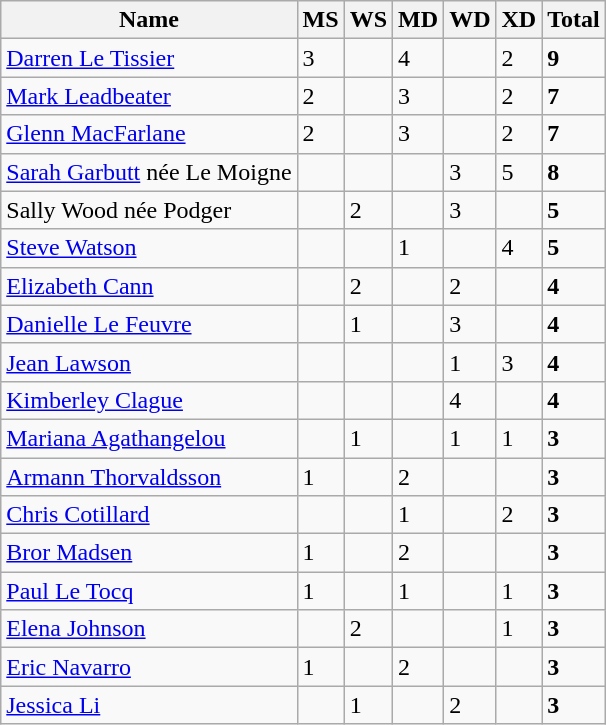<table class=wikitable>
<tr>
<th>Name</th>
<th>MS</th>
<th>WS</th>
<th>MD</th>
<th>WD</th>
<th>XD</th>
<th>Total</th>
</tr>
<tr>
<td> <a href='#'>Darren Le Tissier</a></td>
<td>3</td>
<td></td>
<td>4</td>
<td></td>
<td>2</td>
<td><strong>9</strong></td>
</tr>
<tr>
<td> <a href='#'>Mark Leadbeater</a></td>
<td>2</td>
<td></td>
<td>3</td>
<td></td>
<td>2</td>
<td><strong>7</strong></td>
</tr>
<tr>
<td> <a href='#'>Glenn MacFarlane</a></td>
<td>2</td>
<td></td>
<td>3</td>
<td></td>
<td>2</td>
<td><strong>7</strong></td>
</tr>
<tr>
<td> <a href='#'>Sarah Garbutt</a> née Le Moigne</td>
<td></td>
<td></td>
<td></td>
<td>3</td>
<td>5</td>
<td><strong>8</strong></td>
</tr>
<tr>
<td> Sally Wood née Podger</td>
<td></td>
<td>2</td>
<td></td>
<td>3</td>
<td></td>
<td><strong>5</strong></td>
</tr>
<tr>
<td> <a href='#'>Steve Watson</a></td>
<td></td>
<td></td>
<td>1</td>
<td></td>
<td>4</td>
<td><strong>5</strong></td>
</tr>
<tr>
<td> <a href='#'>Elizabeth Cann</a></td>
<td></td>
<td>2</td>
<td></td>
<td>2</td>
<td></td>
<td><strong>4</strong></td>
</tr>
<tr>
<td> <a href='#'>Danielle Le Feuvre</a></td>
<td></td>
<td>1</td>
<td></td>
<td>3</td>
<td></td>
<td><strong>4</strong></td>
</tr>
<tr>
<td> <a href='#'>Jean Lawson</a></td>
<td></td>
<td></td>
<td></td>
<td>1</td>
<td>3</td>
<td><strong>4</strong></td>
</tr>
<tr>
<td> <a href='#'>Kimberley Clague</a></td>
<td></td>
<td></td>
<td></td>
<td>4</td>
<td></td>
<td><strong>4</strong></td>
</tr>
<tr>
<td> <a href='#'>Mariana Agathangelou</a></td>
<td></td>
<td>1</td>
<td></td>
<td>1</td>
<td>1</td>
<td><strong>3</strong></td>
</tr>
<tr>
<td> <a href='#'>Armann Thorvaldsson</a></td>
<td>1</td>
<td></td>
<td>2</td>
<td></td>
<td></td>
<td><strong>3</strong></td>
</tr>
<tr>
<td> <a href='#'>Chris Cotillard</a></td>
<td></td>
<td></td>
<td>1</td>
<td></td>
<td>2</td>
<td><strong>3</strong></td>
</tr>
<tr>
<td> <a href='#'>Bror Madsen</a></td>
<td>1</td>
<td></td>
<td>2</td>
<td></td>
<td></td>
<td><strong>3</strong></td>
</tr>
<tr>
<td> <a href='#'>Paul Le Tocq</a></td>
<td>1</td>
<td></td>
<td>1</td>
<td></td>
<td>1</td>
<td><strong>3</strong></td>
</tr>
<tr>
<td> <a href='#'>Elena Johnson</a></td>
<td></td>
<td>2</td>
<td></td>
<td></td>
<td>1</td>
<td><strong>3</strong></td>
</tr>
<tr>
<td> <a href='#'>Eric Navarro</a></td>
<td>1</td>
<td></td>
<td>2</td>
<td></td>
<td></td>
<td><strong>3</strong></td>
</tr>
<tr>
<td> <a href='#'>Jessica Li</a></td>
<td></td>
<td>1</td>
<td></td>
<td>2</td>
<td></td>
<td><strong>3</strong></td>
</tr>
</table>
